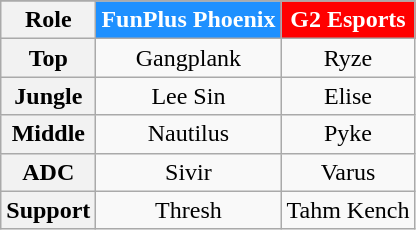<table class="wikitable plainrowheaders" style="text-align:center;margin:0">
<tr>
</tr>
<tr>
<th>Role</th>
<th style="background:DodgerBlue; color:white;">FunPlus Phoenix</th>
<th style="background:Red; color:white;">G2 Esports</th>
</tr>
<tr>
<th scope=row style="text-align:center">Top</th>
<td>Gangplank</td>
<td>Ryze</td>
</tr>
<tr>
<th scope=row style="text-align:center">Jungle</th>
<td>Lee Sin</td>
<td>Elise</td>
</tr>
<tr>
<th scope=row style="text-align:center">Middle</th>
<td>Nautilus</td>
<td>Pyke</td>
</tr>
<tr>
<th scope=row style="text-align:center">ADC</th>
<td>Sivir</td>
<td>Varus</td>
</tr>
<tr>
<th scope=row style="text-align:center">Support</th>
<td>Thresh</td>
<td>Tahm Kench</td>
</tr>
</table>
